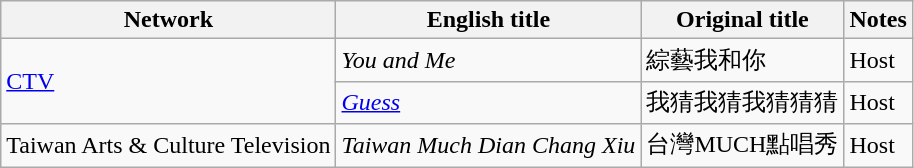<table class="wikitable sortable">
<tr>
<th>Network</th>
<th>English title</th>
<th>Original title</th>
<th class="unsortable">Notes</th>
</tr>
<tr>
<td rowspan=2><a href='#'>CTV</a></td>
<td><em>You and Me</em></td>
<td>綜藝我和你</td>
<td>Host</td>
</tr>
<tr>
<td><em><a href='#'>Guess</a></em></td>
<td>我猜我猜我猜猜猜</td>
<td>Host</td>
</tr>
<tr>
<td>Taiwan Arts & Culture Television</td>
<td><em>Taiwan Much Dian Chang Xiu</em></td>
<td>台灣MUCH點唱秀</td>
<td>Host</td>
</tr>
</table>
